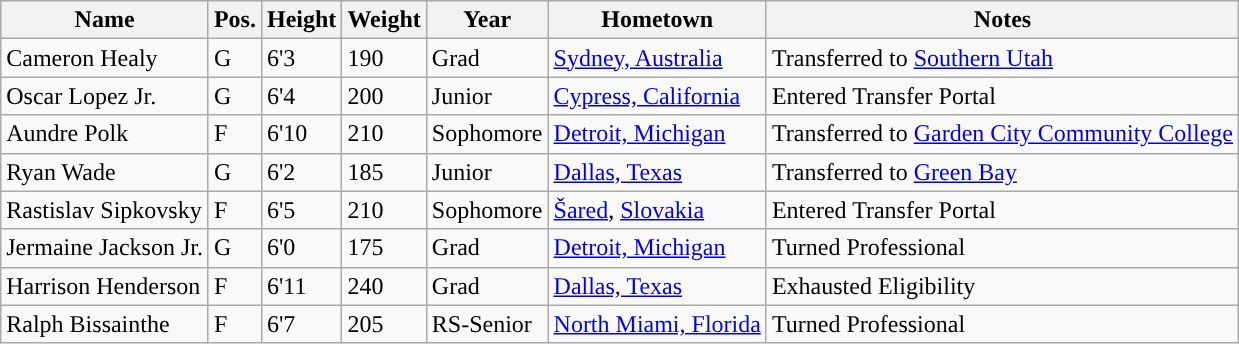<table class="wikitable sortable" border="1">
<tr align=center>
<th>Name</th>
<th>Pos.</th>
<th>Height</th>
<th>Weight</th>
<th>Year</th>
<th>Hometown</th>
<th>Notes</th>
</tr>
<tr>
<td>Cameron Healy</td>
<td>G</td>
<td>6'3</td>
<td>190</td>
<td>Grad</td>
<td><a href='#'>Sydney, Australia</a></td>
<td>Transferred to <a href='#'>Southern Utah</a></td>
</tr>
<tr>
<td>Oscar Lopez Jr.</td>
<td>G</td>
<td>6'4</td>
<td>200</td>
<td>Junior</td>
<td><a href='#'>Cypress, California</a></td>
<td>Entered Transfer Portal</td>
</tr>
<tr>
<td>Aundre Polk</td>
<td>F</td>
<td>6'10</td>
<td>210</td>
<td>Sophomore</td>
<td><a href='#'>Detroit, Michigan</a></td>
<td>Transferred to <a href='#'>Garden City Community College</a></td>
</tr>
<tr>
<td>Ryan Wade</td>
<td>G</td>
<td>6'2</td>
<td>185</td>
<td>Junior</td>
<td><a href='#'>Dallas, Texas</a></td>
<td>Transferred to <a href='#'>Green Bay</a></td>
</tr>
<tr>
<td>Rastislav Sipkovsky</td>
<td>F</td>
<td>6'5</td>
<td>210</td>
<td>Sophomore</td>
<td><a href='#'>Šared</a>, <a href='#'>Slovakia</a></td>
<td>Entered Transfer Portal</td>
</tr>
<tr>
<td>Jermaine Jackson Jr.</td>
<td>G</td>
<td>6'0</td>
<td>175</td>
<td>Grad</td>
<td><a href='#'>Detroit, Michigan</a></td>
<td>Turned Professional</td>
</tr>
<tr>
<td>Harrison Henderson</td>
<td>F</td>
<td>6'11</td>
<td>240</td>
<td>Grad</td>
<td><a href='#'>Dallas, Texas</a></td>
<td>Exhausted Eligibility</td>
</tr>
<tr>
<td>Ralph Bissainthe</td>
<td>F</td>
<td>6'7</td>
<td>205</td>
<td>RS-Senior</td>
<td><a href='#'>North Miami, Florida</a></td>
<td>Turned Professional</td>
</tr>
</table>
